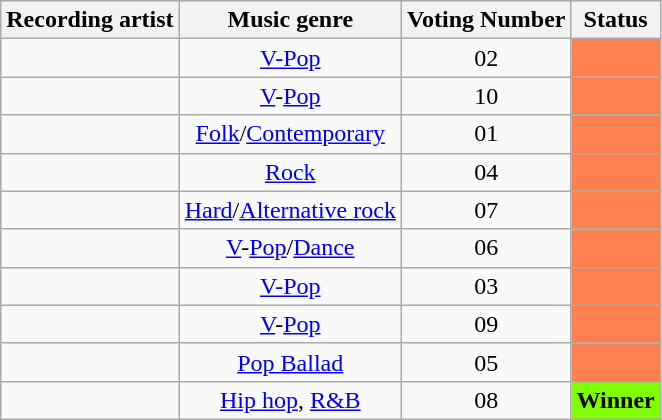<table class="wikitable sortable">
<tr>
<th>Recording artist</th>
<th>Music genre</th>
<th>Voting Number</th>
<th>Status</th>
</tr>
<tr align=center>
<td></td>
<td><a href='#'>V-Pop</a></td>
<td>02</td>
<td style="background-color:coral; text-align:center;"></td>
</tr>
<tr align=center>
<td></td>
<td><a href='#'>V</a>-<a href='#'>Pop</a></td>
<td>10</td>
<td style="background-color:coral; text-align:center;"></td>
</tr>
<tr align=center>
<td></td>
<td><a href='#'>Folk</a>/<a href='#'>Contemporary</a></td>
<td>01</td>
<td style="background-color:coral; text-align:center;"></td>
</tr>
<tr align=center>
<td></td>
<td><a href='#'>Rock</a></td>
<td>04</td>
<td style="background-color:coral; text-align:center;"></td>
</tr>
<tr align=center>
<td></td>
<td><a href='#'>Hard</a>/<a href='#'>Alternative rock</a></td>
<td>07</td>
<td style="background-color:coral; text-align:center;"></td>
</tr>
<tr align=center>
<td></td>
<td><a href='#'>V</a>-<a href='#'>Pop</a>/<a href='#'>Dance</a></td>
<td>06</td>
<td style="background-color:coral; text-align:center;"></td>
</tr>
<tr align=center>
<td></td>
<td><a href='#'>V-Pop</a></td>
<td>03</td>
<td style="background-color:coral; text-align:center;"></td>
</tr>
<tr align=center>
<td></td>
<td><a href='#'>V</a>-<a href='#'>Pop</a></td>
<td>09</td>
<td style="background-color:coral; text-align:center;"></td>
</tr>
<tr align=center>
<td></td>
<td><a href='#'>Pop Ballad</a></td>
<td>05</td>
<td style="background-color:coral; text-align:center;"></td>
</tr>
<tr align=center>
<td></td>
<td><a href='#'>Hip hop</a>, <a href='#'>R&B</a></td>
<td>08</td>
<td bgcolor="#7FFF00"><strong>Winner</strong></td>
</tr>
</table>
